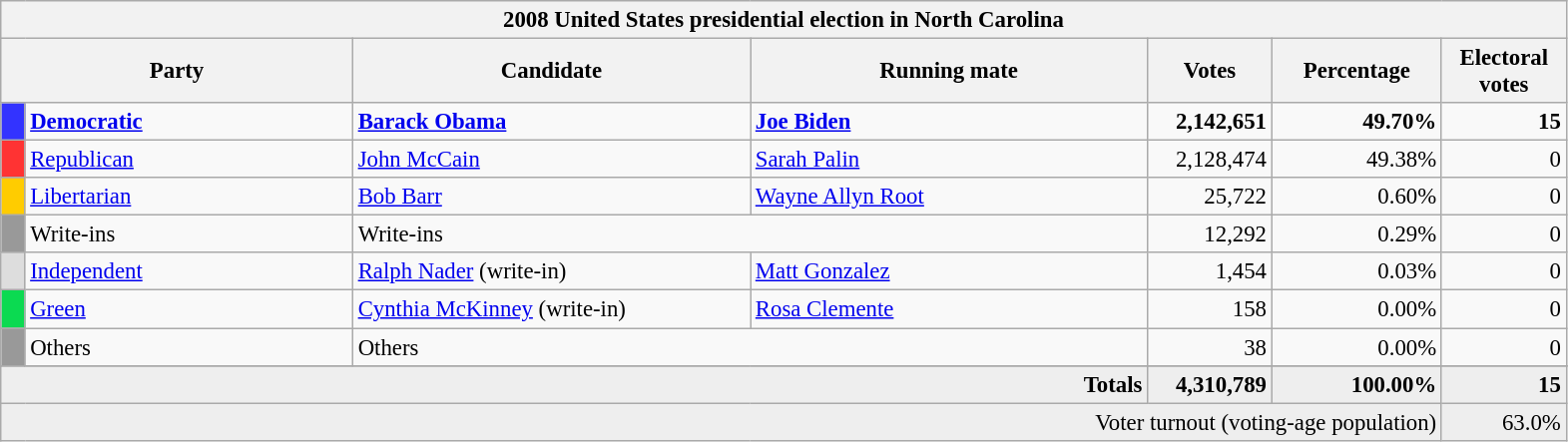<table class="wikitable" style="font-size: 95%;">
<tr>
<th colspan="7">2008 United States presidential election in North Carolina</th>
</tr>
<tr>
<th colspan="2" style="width: 15em">Party</th>
<th style="width: 17em">Candidate</th>
<th style="width: 17em">Running mate</th>
<th style="width: 5em">Votes</th>
<th style="width: 7em">Percentage</th>
<th style="width: 5em">Electoral votes</th>
</tr>
<tr>
<th style="background-color:#3333FF; width: 3px"></th>
<td style="width: 130px"><strong><a href='#'>Democratic</a></strong></td>
<td><strong><a href='#'>Barack Obama</a></strong></td>
<td><strong><a href='#'>Joe Biden</a></strong></td>
<td align="right"><strong>2,142,651</strong></td>
<td align="right"><strong>49.70%</strong></td>
<td align="right"><strong>15</strong></td>
</tr>
<tr>
<th style="background-color:#FF3333; width: 3px"></th>
<td style="width: 130px"><a href='#'>Republican</a></td>
<td><a href='#'>John McCain</a></td>
<td><a href='#'>Sarah Palin</a></td>
<td align="right">2,128,474</td>
<td align="right">49.38%</td>
<td align="right">0</td>
</tr>
<tr>
<th style="background-color:#FFCC00; width: 3px"></th>
<td style="width: 130px"><a href='#'>Libertarian</a></td>
<td><a href='#'>Bob Barr</a></td>
<td><a href='#'>Wayne Allyn Root</a></td>
<td align="right">25,722</td>
<td align="right">0.60%</td>
<td align="right">0</td>
</tr>
<tr>
<th style="background-color:#999999; width: 3px"></th>
<td style="width: 130px">Write-ins</td>
<td colspan="2">Write-ins</td>
<td align="right">12,292</td>
<td align="right">0.29%</td>
<td align="right">0</td>
</tr>
<tr>
<th style="background-color:#DDDDDD; width: 3px"></th>
<td style="width: 130px"><a href='#'>Independent</a></td>
<td><a href='#'>Ralph Nader</a> (write-in)</td>
<td><a href='#'>Matt Gonzalez</a></td>
<td align="right">1,454</td>
<td align="right">0.03%</td>
<td align="right">0</td>
</tr>
<tr>
<th style="background-color:#0BDA51; width: 3px"></th>
<td style="width: 130px"><a href='#'>Green</a></td>
<td><a href='#'>Cynthia McKinney</a> (write-in)</td>
<td><a href='#'>Rosa Clemente</a></td>
<td align="right">158</td>
<td align="right">0.00%</td>
<td align="right">0</td>
</tr>
<tr>
<th style="background-color:#999999; width: 3px"></th>
<td style="width: 130px">Others</td>
<td colspan="2">Others</td>
<td align="right">38</td>
<td align="right">0.00%</td>
<td align="right">0</td>
</tr>
<tr>
</tr>
<tr bgcolor="#EEEEEE">
<td colspan="4" align="right"><strong>Totals</strong></td>
<td align="right"><strong>4,310,789</strong></td>
<td align="right"><strong>100.00%</strong></td>
<td align="right"><strong>15</strong></td>
</tr>
<tr bgcolor="#EEEEEE">
<td colspan="6" align="right">Voter turnout (voting-age population)</td>
<td colspan="1" align="right">63.0%</td>
</tr>
</table>
